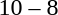<table style="text-align:center">
<tr>
<th width=200></th>
<th width=100></th>
<th width=200></th>
</tr>
<tr>
<td align=right><strong></strong></td>
<td>10 – 8</td>
<td align=left></td>
</tr>
</table>
